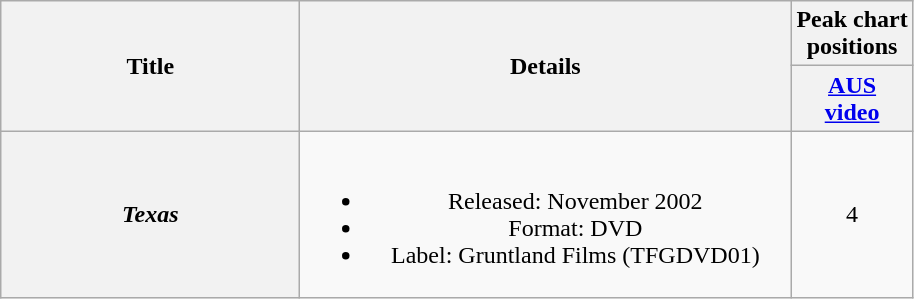<table class="wikitable plainrowheaders" style="text-align:center;" border="1">
<tr>
<th scope="col" rowspan="2" style="width:12em;">Title</th>
<th scope="col" rowspan="2" style="width:20em;">Details</th>
<th scope="col" colspan="1">Peak chart<br>positions</th>
</tr>
<tr>
<th scope="col" style="text-align:center;"><a href='#'>AUS<br>video</a><br></th>
</tr>
<tr>
<th scope="row"><em>Texas</em></th>
<td><br><ul><li>Released: November 2002</li><li>Format: DVD</li><li>Label: Gruntland Films (TFGDVD01)</li></ul></td>
<td align="center">4</td>
</tr>
</table>
